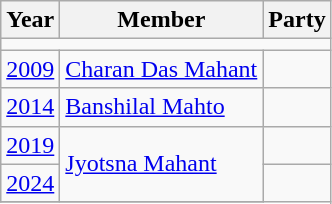<table class="wikitable">
<tr>
<th>Year</th>
<th>Member</th>
<th colspan=2>Party</th>
</tr>
<tr>
<td colspan="4"></td>
</tr>
<tr>
<td><a href='#'>2009</a></td>
<td><a href='#'>Charan Das Mahant</a></td>
<td></td>
</tr>
<tr>
<td><a href='#'>2014</a></td>
<td><a href='#'>Banshilal Mahto</a></td>
<td></td>
</tr>
<tr>
<td><a href='#'>2019</a></td>
<td rowspan=2><a href='#'>Jyotsna Mahant</a></td>
<td></td>
</tr>
<tr>
<td><a href='#'>2024</a></td>
</tr>
<tr>
</tr>
</table>
